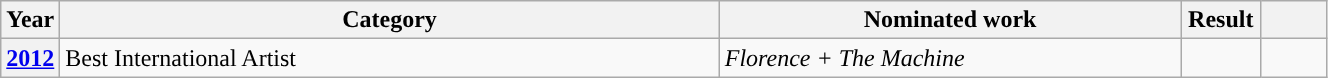<table class="wikitable plainrowheaders" style="width:70%;">
<tr>
<th scope="col" style="width:4%;">Year</th>
<th scope="col" style="width:50%;">Category</th>
<th scope="col" style="width:35%;">Nominated work</th>
<th scope="col" style="width:6%;">Result</th>
<th scope="col" style="width:6%;"></th>
</tr>
<tr>
<th scope="row"><a href='#'>2012</a></th>
<td>Best International Artist</td>
<td><em>Florence + The Machine</em></td>
<td></td>
<td style="text-align:center;"></td>
</tr>
</table>
